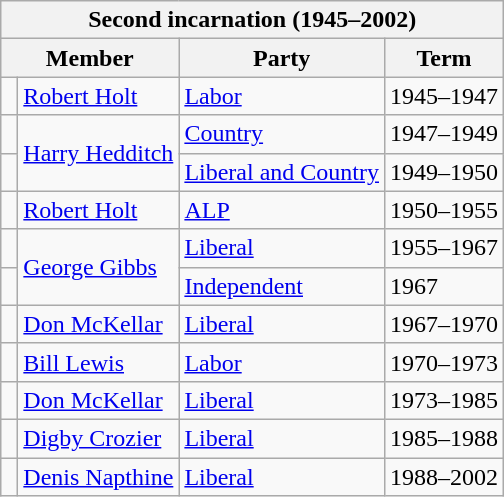<table class="wikitable">
<tr>
<th colspan="4">Second incarnation (1945–2002)</th>
</tr>
<tr>
<th colspan="2">Member</th>
<th>Party</th>
<th>Term</th>
</tr>
<tr>
<td> </td>
<td><a href='#'>Robert Holt</a></td>
<td><a href='#'>Labor</a></td>
<td>1945–1947</td>
</tr>
<tr>
<td> </td>
<td rowspan=2><a href='#'>Harry Hedditch</a></td>
<td><a href='#'>Country</a></td>
<td>1947–1949</td>
</tr>
<tr>
<td> </td>
<td><a href='#'>Liberal and Country</a></td>
<td>1949–1950</td>
</tr>
<tr>
<td> </td>
<td><a href='#'>Robert Holt</a></td>
<td><a href='#'>ALP</a></td>
<td>1950–1955</td>
</tr>
<tr>
<td> </td>
<td rowspan=2><a href='#'>George Gibbs</a></td>
<td><a href='#'>Liberal</a></td>
<td>1955–1967</td>
</tr>
<tr>
<td> </td>
<td><a href='#'>Independent</a></td>
<td>1967</td>
</tr>
<tr>
<td> </td>
<td><a href='#'>Don McKellar</a></td>
<td><a href='#'>Liberal</a></td>
<td>1967–1970</td>
</tr>
<tr>
<td> </td>
<td><a href='#'>Bill Lewis</a></td>
<td><a href='#'>Labor</a></td>
<td>1970–1973</td>
</tr>
<tr>
<td> </td>
<td><a href='#'>Don McKellar</a></td>
<td><a href='#'>Liberal</a></td>
<td>1973–1985</td>
</tr>
<tr>
<td> </td>
<td><a href='#'>Digby Crozier</a></td>
<td><a href='#'>Liberal</a></td>
<td>1985–1988</td>
</tr>
<tr>
<td> </td>
<td><a href='#'>Denis Napthine</a></td>
<td><a href='#'>Liberal</a></td>
<td>1988–2002</td>
</tr>
</table>
